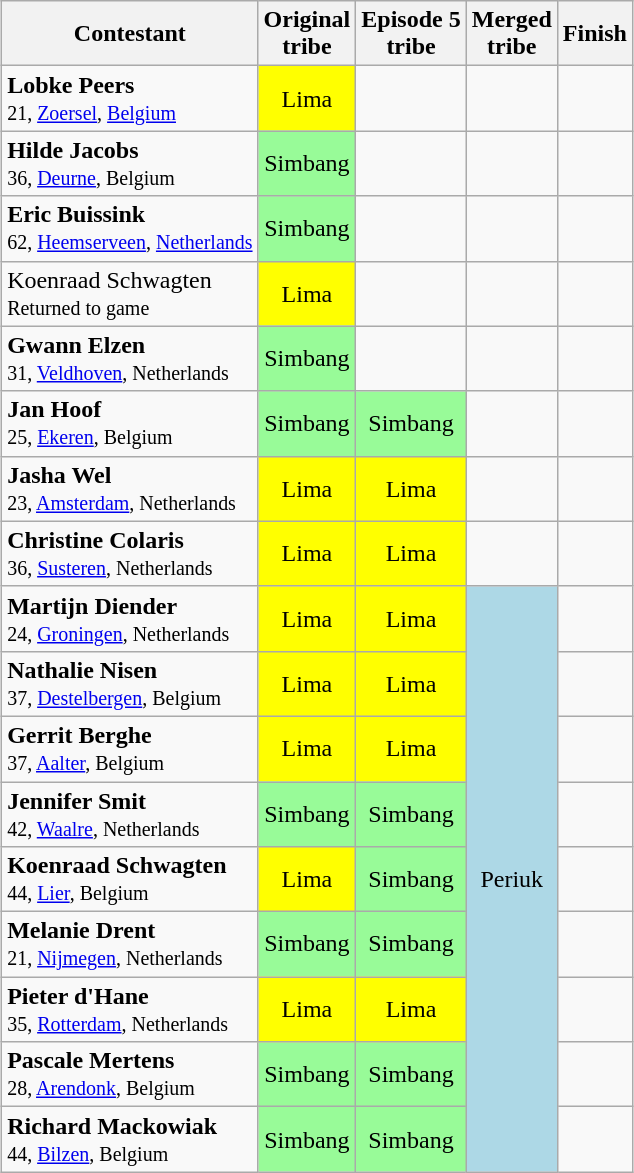<table class="wikitable" style="margin:auto; text-align:center">
<tr>
<th>Contestant</th>
<th>Original<br>tribe</th>
<th>Episode 5<br>tribe</th>
<th>Merged<br>tribe</th>
<th>Finish</th>
</tr>
<tr>
<td align="left"><strong>Lobke Peers</strong><br><small>21, <a href='#'>Zoersel</a>, <a href='#'>Belgium</a></small></td>
<td bgcolor="yellow" align=center>Lima</td>
<td></td>
<td></td>
<td></td>
</tr>
<tr>
<td align="left"><strong>Hilde Jacobs</strong><br><small>36, <a href='#'>Deurne</a>, Belgium</small></td>
<td bgcolor="palegreen">Simbang</td>
<td></td>
<td></td>
<td></td>
</tr>
<tr>
<td align="left"><strong>Eric Buissink</strong><br><small>62, <a href='#'>Heemserveen</a>, <a href='#'>Netherlands</a></small></td>
<td bgcolor="palegreen">Simbang</td>
<td></td>
<td></td>
<td></td>
</tr>
<tr>
<td align="left">Koenraad Schwagten<br><small>Returned to game</small></td>
<td bgcolor="yellow" align=center>Lima</td>
<td></td>
<td></td>
<td></td>
</tr>
<tr>
<td align="left"><strong>Gwann Elzen</strong><br><small>31, <a href='#'>Veldhoven</a>, Netherlands</small></td>
<td bgcolor="palegreen">Simbang</td>
<td></td>
<td></td>
<td></td>
</tr>
<tr>
<td align="left"><strong>Jan Hoof</strong><br><small>25, <a href='#'>Ekeren</a>, Belgium</small></td>
<td bgcolor="palegreen">Simbang</td>
<td bgcolor="palegreen">Simbang</td>
<td></td>
<td></td>
</tr>
<tr>
<td align="left"><strong>Jasha Wel</strong><br><small>23, <a href='#'>Amsterdam</a>, Netherlands</small></td>
<td bgcolor="yellow" align=center>Lima</td>
<td bgcolor="yellow" align=center>Lima</td>
<td></td>
<td></td>
</tr>
<tr>
<td align="left"><strong>Christine Colaris</strong><br><small>36, <a href='#'>Susteren</a>, Netherlands</small></td>
<td bgcolor="yellow" align=center>Lima</td>
<td bgcolor="yellow" align=center>Lima</td>
<td></td>
<td></td>
</tr>
<tr>
<td align="left"><strong>Martijn Diender</strong><br><small>24, <a href='#'>Groningen</a>, Netherlands</small></td>
<td bgcolor="yellow" align=center>Lima</td>
<td bgcolor="yellow" align=center>Lima</td>
<td align=center bgcolor="lightblue" rowspan=9>Periuk</td>
<td></td>
</tr>
<tr>
<td align="left"><strong>Nathalie Nisen</strong><br><small>37, <a href='#'>Destelbergen</a>, Belgium</small></td>
<td bgcolor="yellow" align=center>Lima</td>
<td bgcolor="yellow" align=center>Lima</td>
<td></td>
</tr>
<tr>
<td align="left"><strong>Gerrit Berghe</strong><br><small>37, <a href='#'>Aalter</a>, Belgium</small></td>
<td bgcolor="yellow" align=center>Lima</td>
<td bgcolor="yellow" align=center>Lima</td>
<td></td>
</tr>
<tr>
<td align="left"><strong>Jennifer Smit</strong><br><small>42, <a href='#'>Waalre</a>, Netherlands</small></td>
<td bgcolor="palegreen">Simbang</td>
<td bgcolor="palegreen">Simbang</td>
<td></td>
</tr>
<tr>
<td align="left"><strong>Koenraad Schwagten</strong><br><small>44, <a href='#'>Lier</a>, Belgium</small></td>
<td bgcolor="yellow" align=center>Lima</td>
<td bgcolor="palegreen">Simbang</td>
<td></td>
</tr>
<tr>
<td align="left"><strong>Melanie Drent</strong><br><small>21, <a href='#'>Nijmegen</a>, Netherlands</small></td>
<td bgcolor="palegreen">Simbang</td>
<td bgcolor="palegreen">Simbang</td>
<td></td>
</tr>
<tr>
<td align="left"><strong>Pieter d'Hane</strong><br><small>35, <a href='#'>Rotterdam</a>, Netherlands</small></td>
<td bgcolor="yellow" align=center>Lima</td>
<td bgcolor="yellow" align=center>Lima</td>
<td></td>
</tr>
<tr>
<td align="left"><strong>Pascale Mertens</strong><br><small>28, <a href='#'>Arendonk</a>, Belgium</small></td>
<td bgcolor="palegreen">Simbang</td>
<td bgcolor="palegreen">Simbang</td>
<td></td>
</tr>
<tr>
<td align="left"><strong>Richard Mackowiak</strong><br><small>44, <a href='#'>Bilzen</a>, Belgium</small></td>
<td bgcolor="palegreen">Simbang</td>
<td bgcolor="palegreen">Simbang</td>
<td></td>
</tr>
</table>
